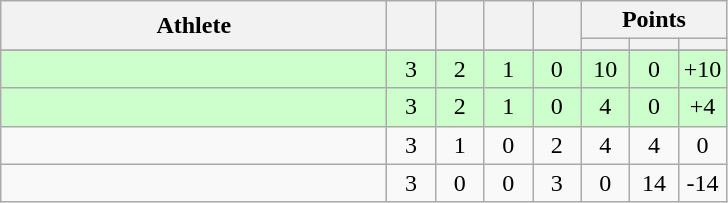<table class="wikitable" style="text-align: center; font-size:100% ">
<tr>
<th rowspan=2 width=250>Athlete</th>
<th rowspan=2 width=25></th>
<th rowspan=2 width=25></th>
<th rowspan=2 width=25></th>
<th rowspan=2 width=25></th>
<th colspan=3>Points</th>
</tr>
<tr>
<th width=25></th>
<th width=25></th>
<th width=25></th>
</tr>
<tr bgcolor="ccffcc">
</tr>
<tr bgcolor="ccffcc">
<td align=left></td>
<td>3</td>
<td>2</td>
<td>1</td>
<td>0</td>
<td>10</td>
<td>0</td>
<td>+10</td>
</tr>
<tr bgcolor="ccffcc">
<td align=left></td>
<td>3</td>
<td>2</td>
<td>1</td>
<td>0</td>
<td>4</td>
<td>0</td>
<td>+4</td>
</tr>
<tr>
<td align=left></td>
<td>3</td>
<td>1</td>
<td>0</td>
<td>2</td>
<td>4</td>
<td>4</td>
<td>0</td>
</tr>
<tr>
<td align=left></td>
<td>3</td>
<td>0</td>
<td>0</td>
<td>3</td>
<td>0</td>
<td>14</td>
<td>-14</td>
</tr>
</table>
